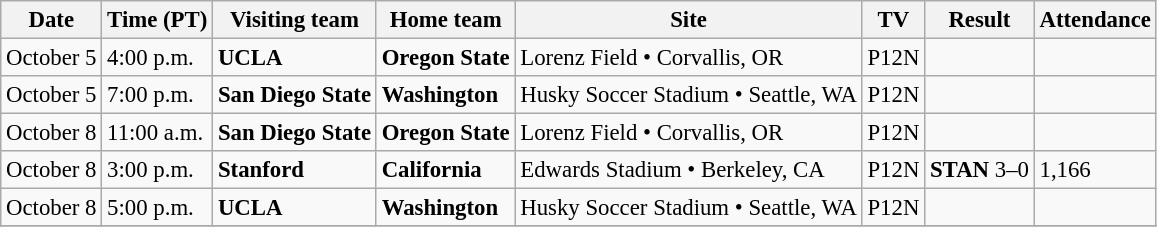<table class="wikitable" style="font-size:95%;">
<tr>
<th>Date</th>
<th>Time (PT)</th>
<th>Visiting team</th>
<th>Home team</th>
<th>Site</th>
<th>TV</th>
<th>Result</th>
<th>Attendance</th>
</tr>
<tr>
<td>October 5</td>
<td>4:00 p.m.</td>
<td><strong>UCLA</strong></td>
<td><strong>Oregon State</strong></td>
<td>Lorenz Field • Corvallis, OR</td>
<td>P12N</td>
<td></td>
<td></td>
</tr>
<tr>
<td>October 5</td>
<td>7:00 p.m.</td>
<td><strong>San Diego State</strong></td>
<td><strong>Washington</strong></td>
<td>Husky Soccer Stadium • Seattle, WA</td>
<td>P12N</td>
<td></td>
<td></td>
</tr>
<tr>
<td>October 8</td>
<td>11:00 a.m.</td>
<td><strong>San Diego State</strong></td>
<td><strong>Oregon State</strong></td>
<td>Lorenz Field • Corvallis, OR</td>
<td>P12N</td>
<td></td>
<td></td>
</tr>
<tr>
<td>October 8</td>
<td>3:00 p.m.</td>
<td><strong>Stanford</strong></td>
<td><strong>California</strong></td>
<td>Edwards Stadium • Berkeley, CA<br></td>
<td>P12N</td>
<td><strong>STAN</strong> 3–0</td>
<td>1,166</td>
</tr>
<tr>
<td>October 8</td>
<td>5:00 p.m.</td>
<td><strong>UCLA</strong></td>
<td><strong>Washington</strong></td>
<td>Husky Soccer Stadium • Seattle, WA</td>
<td>P12N</td>
<td></td>
<td></td>
</tr>
<tr>
</tr>
</table>
